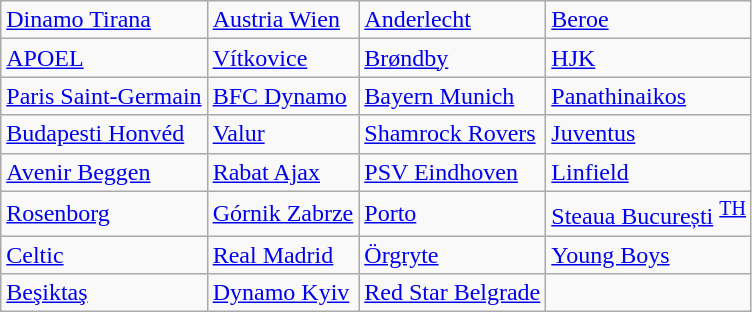<table class="wikitable">
<tr>
<td> <a href='#'>Dinamo Tirana</a> </td>
<td> <a href='#'>Austria Wien</a> </td>
<td> <a href='#'>Anderlecht</a> </td>
<td> <a href='#'>Beroe</a> </td>
</tr>
<tr>
<td> <a href='#'>APOEL</a> </td>
<td> <a href='#'>Vítkovice</a> </td>
<td> <a href='#'>Brøndby</a> </td>
<td> <a href='#'>HJK</a> </td>
</tr>
<tr>
<td> <a href='#'>Paris Saint-Germain</a> </td>
<td> <a href='#'>BFC Dynamo</a> </td>
<td> <a href='#'>Bayern Munich</a> </td>
<td> <a href='#'>Panathinaikos</a> </td>
</tr>
<tr>
<td> <a href='#'>Budapesti Honvéd</a> </td>
<td> <a href='#'>Valur</a> </td>
<td> <a href='#'>Shamrock Rovers</a> </td>
<td> <a href='#'>Juventus</a> </td>
</tr>
<tr>
<td> <a href='#'>Avenir Beggen</a> </td>
<td> <a href='#'>Rabat Ajax</a> </td>
<td> <a href='#'>PSV Eindhoven</a> </td>
<td> <a href='#'>Linfield</a> </td>
</tr>
<tr>
<td> <a href='#'>Rosenborg</a> </td>
<td> <a href='#'>Górnik Zabrze</a> </td>
<td> <a href='#'>Porto</a> </td>
<td> <a href='#'>Steaua București</a> <sup><a href='#'>TH</a></sup></td>
</tr>
<tr>
<td> <a href='#'>Celtic</a> </td>
<td> <a href='#'>Real Madrid</a> </td>
<td> <a href='#'>Örgryte</a> </td>
<td> <a href='#'>Young Boys</a> </td>
</tr>
<tr>
<td> <a href='#'>Beşiktaş</a> </td>
<td> <a href='#'>Dynamo Kyiv</a> </td>
<td> <a href='#'>Red Star Belgrade</a> </td>
</tr>
</table>
